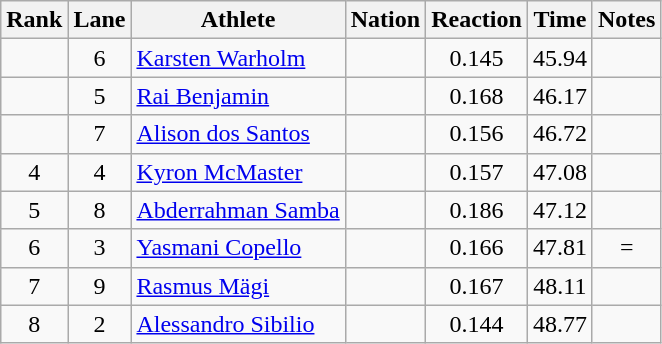<table class="wikitable sortable" style="text-align:center">
<tr>
<th>Rank</th>
<th>Lane</th>
<th>Athlete</th>
<th>Nation</th>
<th>Reaction</th>
<th>Time</th>
<th>Notes</th>
</tr>
<tr>
<td></td>
<td>6</td>
<td align="left"><a href='#'>Karsten Warholm</a></td>
<td align="left"></td>
<td>0.145</td>
<td>45.94</td>
<td></td>
</tr>
<tr>
<td></td>
<td>5</td>
<td align="left"><a href='#'>Rai Benjamin</a></td>
<td align="left"></td>
<td>0.168</td>
<td>46.17</td>
<td></td>
</tr>
<tr>
<td></td>
<td>7</td>
<td align="left"><a href='#'>Alison dos Santos</a></td>
<td align="left"></td>
<td>0.156</td>
<td>46.72</td>
<td></td>
</tr>
<tr>
<td>4</td>
<td>4</td>
<td align="left"><a href='#'>Kyron McMaster</a></td>
<td align="left"></td>
<td>0.157</td>
<td>47.08</td>
<td></td>
</tr>
<tr>
<td>5</td>
<td>8</td>
<td align="left"><a href='#'>Abderrahman Samba</a></td>
<td align="left"></td>
<td>0.186</td>
<td>47.12</td>
<td></td>
</tr>
<tr>
<td>6</td>
<td>3</td>
<td align="left"><a href='#'>Yasmani Copello</a></td>
<td align="left"></td>
<td>0.166</td>
<td>47.81</td>
<td>=</td>
</tr>
<tr>
<td>7</td>
<td>9</td>
<td align="left"><a href='#'>Rasmus Mägi</a></td>
<td align="left"></td>
<td>0.167</td>
<td>48.11</td>
<td></td>
</tr>
<tr>
<td>8</td>
<td>2</td>
<td align="left"><a href='#'>Alessandro Sibilio</a></td>
<td align="left"></td>
<td>0.144</td>
<td>48.77</td>
<td></td>
</tr>
</table>
